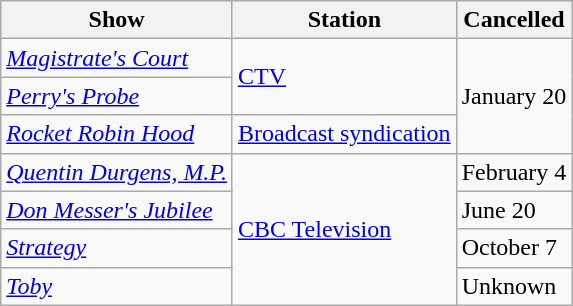<table class="wikitable">
<tr>
<th>Show</th>
<th>Station</th>
<th>Cancelled</th>
</tr>
<tr>
<td><em><a href='#'>Magistrate's Court</a></em></td>
<td rowspan="2"><a href='#'>CTV</a></td>
<td rowspan="3">January 20</td>
</tr>
<tr>
<td><em><a href='#'>Perry's Probe</a></em></td>
</tr>
<tr>
<td><em><a href='#'>Rocket Robin Hood</a></em></td>
<td><a href='#'>Broadcast syndication</a></td>
</tr>
<tr>
<td><em><a href='#'>Quentin Durgens, M.P.</a></em></td>
<td rowspan="4"><a href='#'>CBC Television</a></td>
<td>February 4</td>
</tr>
<tr>
<td><em><a href='#'>Don Messer's Jubilee</a></em></td>
<td>June 20</td>
</tr>
<tr>
<td><em><a href='#'>Strategy</a></em></td>
<td>October 7</td>
</tr>
<tr>
<td><em><a href='#'>Toby</a></em></td>
<td>Unknown</td>
</tr>
</table>
